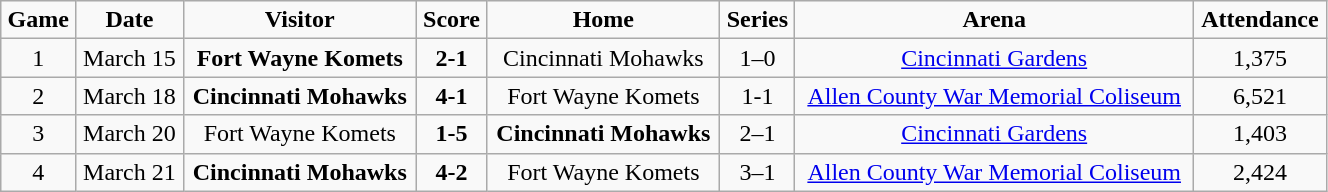<table class="wikitable" width="70%">
<tr align="center">
<td><strong>Game</strong></td>
<td><strong>Date</strong></td>
<td><strong>Visitor</strong></td>
<td><strong>Score</strong></td>
<td><strong>Home</strong></td>
<td><strong>Series</strong></td>
<td><strong>Arena</strong></td>
<td><strong>Attendance</strong></td>
</tr>
<tr align="center">
<td>1</td>
<td>March 15</td>
<td><strong>Fort Wayne Komets</strong></td>
<td><strong>2-1</strong></td>
<td>Cincinnati Mohawks</td>
<td>1–0</td>
<td><a href='#'>Cincinnati Gardens</a></td>
<td>1,375</td>
</tr>
<tr align="center">
<td>2</td>
<td>March 18</td>
<td><strong>Cincinnati Mohawks</strong></td>
<td><strong>4-1</strong></td>
<td>Fort Wayne Komets</td>
<td>1-1</td>
<td><a href='#'>Allen County War Memorial Coliseum</a></td>
<td>6,521</td>
</tr>
<tr align="center">
<td>3</td>
<td>March 20</td>
<td>Fort Wayne Komets</td>
<td><strong>1-5</strong></td>
<td><strong>Cincinnati Mohawks</strong></td>
<td>2–1</td>
<td><a href='#'>Cincinnati Gardens</a></td>
<td>1,403</td>
</tr>
<tr align="center">
<td>4</td>
<td>March 21</td>
<td><strong>Cincinnati Mohawks</strong></td>
<td><strong>4-2</strong></td>
<td>Fort Wayne Komets</td>
<td>3–1</td>
<td><a href='#'>Allen County War Memorial Coliseum</a></td>
<td>2,424</td>
</tr>
</table>
